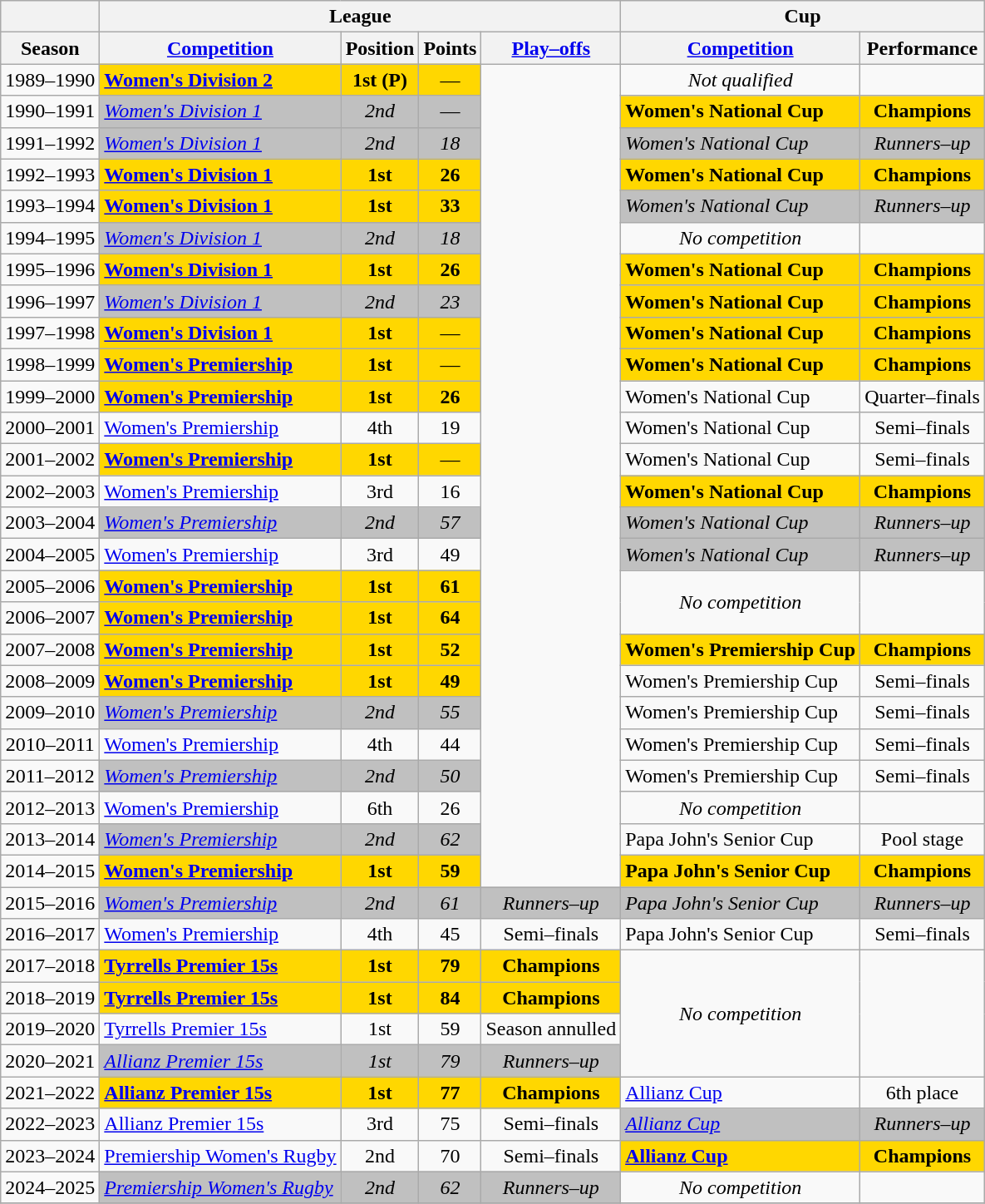<table class="wikitable" style="text-align:center">
<tr>
<th></th>
<th colspan="4">League</th>
<th colspan="2">Cup</th>
</tr>
<tr>
<th>Season</th>
<th><a href='#'>Competition</a></th>
<th>Position</th>
<th>Points</th>
<th><a href='#'>Play–offs</a></th>
<th><a href='#'>Competition</a></th>
<th>Performance</th>
</tr>
<tr>
<td>1989–1990</td>
<td style=background:gold align=left><strong><a href='#'>Women's Division 2</a></strong></td>
<td style=background:gold><strong>1st (P)</strong></td>
<td style=background:gold>—</td>
<td rowspan=26></td>
<td><em>Not qualified</em></td>
<td></td>
</tr>
<tr>
<td>1990–1991</td>
<td style=background:silver align=left><em><a href='#'>Women's Division 1</a></em></td>
<td style=background:silver><em>2nd</em></td>
<td style=background:silver>—</td>
<td style=background:gold align=left><strong>Women's National Cup</strong></td>
<td style=background:gold><strong>Champions</strong></td>
</tr>
<tr>
<td>1991–1992</td>
<td style=background:silver align=left><em><a href='#'>Women's Division 1</a></em></td>
<td style=background:silver><em>2nd</em></td>
<td style=background:silver><em>18</em></td>
<td style=background:silver align=left><em>Women's National Cup</em></td>
<td style=background:silver><em>Runners–up</em></td>
</tr>
<tr>
<td>1992–1993</td>
<td style=background:gold align=left><strong><a href='#'>Women's Division 1</a></strong></td>
<td style=background:gold><strong>1st</strong></td>
<td style=background:gold><strong>26</strong></td>
<td style=background:gold align=left><strong>Women's National Cup</strong></td>
<td style=background:gold><strong>Champions</strong></td>
</tr>
<tr>
<td>1993–1994</td>
<td style=background:gold align=left><strong><a href='#'>Women's Division 1</a></strong></td>
<td style=background:gold><strong>1st</strong></td>
<td style=background:gold><strong>33</strong></td>
<td style=background:silver align=left><em>Women's National Cup</em></td>
<td style=background:silver><em>Runners–up</em></td>
</tr>
<tr>
<td>1994–1995</td>
<td style=background:silver align=left><em><a href='#'>Women's Division 1</a></em></td>
<td style=background:silver><em>2nd</em></td>
<td style=background:silver><em>18</em></td>
<td><em>No competition</em></td>
<td></td>
</tr>
<tr>
<td>1995–1996</td>
<td style=background:gold align=left><strong><a href='#'>Women's Division 1</a></strong></td>
<td style=background:gold><strong>1st</strong></td>
<td style=background:gold><strong>26</strong></td>
<td style=background:gold align=left><strong>Women's National Cup</strong></td>
<td style=background:gold><strong>Champions</strong></td>
</tr>
<tr>
<td>1996–1997</td>
<td style=background:silver align=left><em><a href='#'>Women's Division 1</a></em></td>
<td style=background:silver><em>2nd</em></td>
<td style=background:silver><em>23</em></td>
<td style=background:gold align=left><strong>Women's National Cup</strong></td>
<td style=background:gold><strong>Champions</strong></td>
</tr>
<tr>
<td>1997–1998</td>
<td style=background:gold align=left><strong><a href='#'>Women's Division 1</a></strong></td>
<td style=background:gold><strong>1st</strong></td>
<td style=background:gold>—</td>
<td style=background:gold align=left><strong>Women's National Cup</strong></td>
<td style=background:gold><strong>Champions</strong></td>
</tr>
<tr>
<td>1998–1999</td>
<td style=background:gold align=left><strong><a href='#'>Women's Premiership</a></strong></td>
<td style=background:gold><strong>1st</strong></td>
<td style=background:gold>—</td>
<td style=background:gold align=left><strong>Women's National Cup</strong></td>
<td style=background:gold><strong>Champions</strong></td>
</tr>
<tr>
<td>1999–2000</td>
<td style=background:gold align=left><strong><a href='#'>Women's Premiership</a></strong></td>
<td style=background:gold><strong>1st</strong></td>
<td style=background:gold><strong>26</strong></td>
<td align=left>Women's National Cup</td>
<td>Quarter–finals</td>
</tr>
<tr>
<td>2000–2001</td>
<td align=left><a href='#'>Women's Premiership</a></td>
<td>4th</td>
<td>19</td>
<td align=left>Women's National Cup</td>
<td>Semi–finals</td>
</tr>
<tr>
<td>2001–2002</td>
<td style=background:gold align=left><strong><a href='#'>Women's Premiership</a></strong></td>
<td style=background:gold><strong>1st</strong></td>
<td style=background:gold>—</td>
<td align=left>Women's National Cup</td>
<td>Semi–finals</td>
</tr>
<tr>
<td>2002–2003</td>
<td align=left><a href='#'>Women's Premiership</a></td>
<td>3rd</td>
<td>16</td>
<td style=background:gold align=left><strong>Women's National Cup</strong></td>
<td style=background:gold><strong>Champions</strong></td>
</tr>
<tr>
<td>2003–2004</td>
<td style=background:silver align=left><em><a href='#'>Women's Premiership</a></em></td>
<td style=background:silver><em>2nd</em></td>
<td style=background:silver><em>57</em></td>
<td style=background:silver align=left><em>Women's National Cup</em></td>
<td style=background:silver><em>Runners–up</em></td>
</tr>
<tr>
<td>2004–2005</td>
<td align=left><a href='#'>Women's Premiership</a></td>
<td>3rd</td>
<td>49</td>
<td style=background:silver align=left><em>Women's National Cup</em></td>
<td style=background:silver><em>Runners–up</em></td>
</tr>
<tr>
<td>2005–2006</td>
<td style=background:gold align=left><strong><a href='#'>Women's Premiership</a></strong></td>
<td style=background:gold><strong>1st</strong></td>
<td style=background:gold><strong>61</strong></td>
<td rowspan=2><em>No competition</em></td>
<td rowspan=2></td>
</tr>
<tr>
<td>2006–2007</td>
<td style=background:gold align=left><strong><a href='#'>Women's Premiership</a></strong></td>
<td style=background:gold><strong>1st</strong></td>
<td style=background:gold><strong>64</strong></td>
</tr>
<tr>
<td>2007–2008</td>
<td style=background:gold align=left><strong><a href='#'>Women's Premiership</a></strong></td>
<td style=background:gold><strong>1st</strong></td>
<td style=background:gold><strong>52</strong></td>
<td style=background:gold align=left><strong>Women's Premiership Cup</strong></td>
<td style=background:gold><strong>Champions</strong></td>
</tr>
<tr>
<td>2008–2009</td>
<td style=background:gold align=left><strong><a href='#'>Women's Premiership</a></strong></td>
<td style=background:gold><strong>1st</strong></td>
<td style=background:gold><strong>49</strong></td>
<td align=left>Women's Premiership Cup</td>
<td>Semi–finals</td>
</tr>
<tr>
<td>2009–2010</td>
<td style=background:silver align=left><em><a href='#'>Women's Premiership</a></em></td>
<td style=background:silver><em>2nd</em></td>
<td style=background:silver><em>55</em></td>
<td align=left>Women's Premiership Cup</td>
<td>Semi–finals</td>
</tr>
<tr>
<td>2010–2011</td>
<td align=left><a href='#'>Women's Premiership</a></td>
<td>4th</td>
<td>44</td>
<td align=left>Women's Premiership Cup</td>
<td>Semi–finals</td>
</tr>
<tr>
<td>2011–2012</td>
<td style=background:silver align=left><em><a href='#'>Women's Premiership</a></em></td>
<td style=background:silver><em>2nd</em></td>
<td style=background:silver><em>50</em></td>
<td align=left>Women's Premiership Cup</td>
<td>Semi–finals</td>
</tr>
<tr>
<td>2012–2013</td>
<td align=left><a href='#'>Women's Premiership</a></td>
<td>6th</td>
<td>26</td>
<td><em>No competition</em></td>
<td></td>
</tr>
<tr>
<td>2013–2014</td>
<td style=background:silver align=left><em><a href='#'>Women's Premiership</a></em></td>
<td style=background:silver><em>2nd</em></td>
<td style=background:silver><em>62</em></td>
<td align=left>Papa John's Senior Cup</td>
<td>Pool stage</td>
</tr>
<tr>
<td>2014–2015</td>
<td style=background:gold align=left><strong><a href='#'>Women's Premiership</a></strong></td>
<td style=background:gold><strong>1st</strong></td>
<td style=background:gold><strong>59</strong></td>
<td style=background:gold align=left><strong>Papa John's Senior Cup</strong></td>
<td style=background:gold><strong>Champions</strong></td>
</tr>
<tr>
<td>2015–2016</td>
<td style=background:silver align=left><em><a href='#'>Women's Premiership</a></em></td>
<td style=background:silver><em>2nd</em></td>
<td style=background:silver><em>61</em></td>
<td style=background:silver><em>Runners–up</em></td>
<td style=background:silver align=left><em>Papa John's Senior Cup</em></td>
<td style=background:silver><em>Runners–up</em></td>
</tr>
<tr>
<td>2016–2017</td>
<td align=left><a href='#'>Women's Premiership</a></td>
<td>4th</td>
<td>45</td>
<td>Semi–finals</td>
<td align=left>Papa John's Senior Cup</td>
<td>Semi–finals</td>
</tr>
<tr>
<td>2017–2018</td>
<td style=background:gold align=left><strong><a href='#'>Tyrrells Premier 15s</a></strong></td>
<td style=background:gold><strong>1st</strong></td>
<td style=background:gold><strong>79</strong></td>
<td style=background:gold><strong>Champions</strong></td>
<td rowspan=4><em>No competition</em></td>
<td rowspan=4></td>
</tr>
<tr>
<td>2018–2019</td>
<td style=background:gold align=left><strong><a href='#'>Tyrrells Premier 15s</a></strong></td>
<td style=background:gold><strong>1st</strong></td>
<td style=background:gold><strong>84</strong></td>
<td style=background:gold><strong>Champions</strong></td>
</tr>
<tr>
<td>2019–2020</td>
<td align=left><a href='#'>Tyrrells Premier 15s</a></td>
<td>1st</td>
<td>59</td>
<td>Season annulled</td>
</tr>
<tr>
<td>2020–2021</td>
<td style=background:silver align=left><em><a href='#'>Allianz Premier 15s</a></em></td>
<td style=background:silver><em>1st</em></td>
<td style=background:silver><em>79</em></td>
<td style=background:silver><em>Runners–up</em></td>
</tr>
<tr>
<td>2021–2022</td>
<td style=background:gold align=left><strong><a href='#'>Allianz Premier 15s</a></strong></td>
<td style=background:gold><strong>1st</strong></td>
<td style=background:gold><strong>77</strong></td>
<td style=background:gold><strong>Champions</strong></td>
<td align=left><a href='#'>Allianz Cup</a></td>
<td>6th place</td>
</tr>
<tr>
<td>2022–2023</td>
<td align=left><a href='#'>Allianz Premier 15s</a></td>
<td>3rd</td>
<td>75</td>
<td>Semi–finals</td>
<td style=background:silver align=left><em><a href='#'>Allianz Cup</a></em></td>
<td style=background:silver><em>Runners–up</em></td>
</tr>
<tr>
<td>2023–2024</td>
<td align=left><a href='#'>Premiership Women's Rugby</a></td>
<td>2nd</td>
<td>70</td>
<td>Semi–finals</td>
<td style=background:gold align=left><strong><a href='#'>Allianz Cup</a></strong></td>
<td style=background:gold><strong>Champions</strong></td>
</tr>
<tr>
<td>2024–2025</td>
<td style=background:silver align=left><em><a href='#'>Premiership Women's Rugby</a></em></td>
<td style=background:silver><em>2nd</em></td>
<td style=background:silver><em>62</em></td>
<td style=background:silver><em>Runners–up</em></td>
<td><em>No competition</em></td>
<td></td>
</tr>
<tr>
</tr>
</table>
